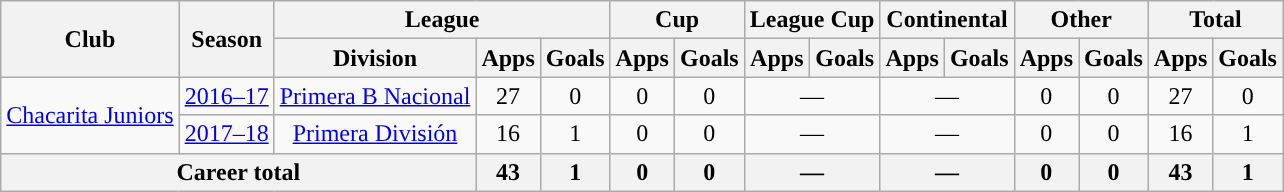<table class="wikitable" style="text-align:center">
<tr>
<th rowspan="2">Club</th>
<th rowspan="2">Season</th>
<th colspan="3">League</th>
<th colspan="2">Cup</th>
<th colspan="2">League Cup</th>
<th colspan="2">Continental</th>
<th colspan="2">Other</th>
<th colspan="2">Total</th>
</tr>
<tr>
<th>Division</th>
<th>Apps</th>
<th>Goals</th>
<th>Apps</th>
<th>Goals</th>
<th>Apps</th>
<th>Goals</th>
<th>Apps</th>
<th>Goals</th>
<th>Apps</th>
<th>Goals</th>
<th>Apps</th>
<th>Goals</th>
</tr>
<tr>
<td rowspan="2"><a href='#'>Chacarita Juniors</a></td>
<td><a href='#'>2016–17</a></td>
<td rowspan="1"><a href='#'>Primera B Nacional</a></td>
<td>27</td>
<td>0</td>
<td>0</td>
<td>0</td>
<td colspan="2">—</td>
<td colspan="2">—</td>
<td>0</td>
<td>0</td>
<td>27</td>
<td>0</td>
</tr>
<tr>
<td><a href='#'>2017–18</a></td>
<td rowspan="1"><a href='#'>Primera División</a></td>
<td>16</td>
<td>1</td>
<td>0</td>
<td>0</td>
<td colspan="2">—</td>
<td colspan="2">—</td>
<td>0</td>
<td>0</td>
<td>16</td>
<td>1</td>
</tr>
<tr>
<th colspan="3">Career total</th>
<th>43</th>
<th>1</th>
<th>0</th>
<th>0</th>
<th colspan="2">—</th>
<th colspan="2">—</th>
<th>0</th>
<th>0</th>
<th>43</th>
<th>1</th>
</tr>
</table>
